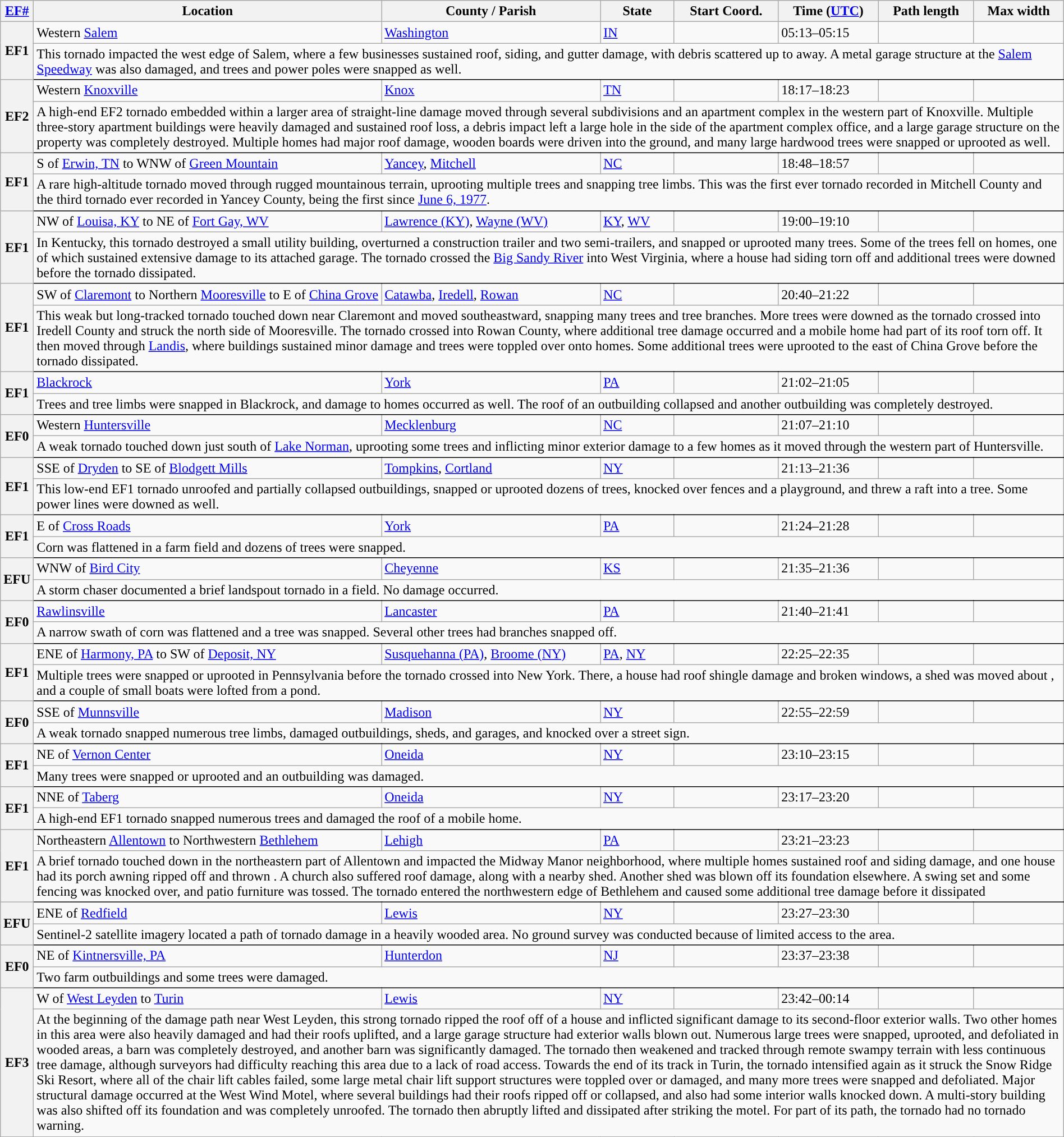<table class="wikitable sortable" style="width:100%;">
<tr>
<th scope="col" width="2%" align="center"><a href='#'>EF#</a></th>
<th scope="col" align="center" class="unsortable">Location</th>
<th scope="col" align="center" class="unsortable">County / Parish</th>
<th scope="col" align="center">State</th>
<th scope="col" align="center">Start Coord.</th>
<th scope="col" align="center">Time (<a href='#'>UTC</a>)</th>
<th scope="col" align="center">Path length</th>
<th scope="col" align="center">Max width</th>
</tr>
<tr>
<th scope="row" rowspan="2" style="background-color:#">EF1</th>
<td>Western <a href='#'>Salem</a></td>
<td><a href='#'>Washington</a></td>
<td><a href='#'>IN</a></td>
<td></td>
<td>05:13–05:15</td>
<td></td>
<td></td>
</tr>
<tr class="expand-child">
<td colspan="8" style=" border-bottom: 1px solid black;">This tornado impacted the west edge of Salem, where a few businesses sustained roof, siding, and gutter damage, with debris scattered up to  away. A metal garage structure at the <a href='#'>Salem Speedway</a> was also damaged, and trees and power poles were snapped as well.</td>
</tr>
<tr>
<th scope="row" rowspan="2" style="background-color:#">EF2</th>
<td>Western <a href='#'>Knoxville</a></td>
<td><a href='#'>Knox</a></td>
<td><a href='#'>TN</a></td>
<td></td>
<td>18:17–18:23</td>
<td></td>
<td></td>
</tr>
<tr class="expand-child">
<td colspan="8" style=" border-bottom: 1px solid black;">A high-end EF2 tornado embedded within a larger area of straight-line damage moved through several subdivisions and an apartment complex in the western part of Knoxville. Multiple three-story apartment buildings were heavily damaged and sustained roof loss, a debris impact left a large hole in the side of the apartment complex office, and a large garage structure on the property was completely destroyed. Multiple homes had major roof damage, wooden boards were driven into the ground, and many large hardwood trees were snapped or uprooted as well.</td>
</tr>
<tr>
<th scope="row" rowspan="2" style="background-color:#">EF1</th>
<td>S of <a href='#'>Erwin, TN</a> to WNW of <a href='#'>Green Mountain</a></td>
<td><a href='#'>Yancey</a>, <a href='#'>Mitchell</a></td>
<td><a href='#'>NC</a></td>
<td></td>
<td>18:48–18:57</td>
<td></td>
<td></td>
</tr>
<tr class="expand-child">
<td colspan="8" style=" border-bottom: 1px solid black;">A rare high-altitude tornado moved through rugged mountainous terrain, uprooting multiple trees and snapping tree limbs. This was the first ever tornado recorded in Mitchell County and the third tornado ever recorded in Yancey County, being the first since <a href='#'>June 6, 1977</a>.</td>
</tr>
<tr>
<th scope="row" rowspan="2" style="background-color:#">EF1</th>
<td>NW of <a href='#'>Louisa, KY</a> to NE of <a href='#'>Fort Gay, WV</a></td>
<td><a href='#'>Lawrence (KY)</a>, <a href='#'>Wayne (WV)</a></td>
<td><a href='#'>KY</a>, <a href='#'>WV</a></td>
<td></td>
<td>19:00–19:10</td>
<td></td>
<td></td>
</tr>
<tr class="expand-child">
<td colspan="8" style=" border-bottom: 1px solid black;">In Kentucky, this tornado destroyed a small utility building, overturned a construction trailer and two semi-trailers, and snapped or uprooted many trees. Some of the trees fell on homes, one of which sustained extensive damage to its attached garage. The tornado crossed the <a href='#'>Big Sandy River</a> into West Virginia, where a house had siding torn off and additional trees were downed before the tornado dissipated.</td>
</tr>
<tr>
<th scope="row" rowspan="2" style="background-color:#">EF1</th>
<td>SW of <a href='#'>Claremont</a> to Northern <a href='#'>Mooresville</a> to E of <a href='#'>China Grove</a></td>
<td><a href='#'>Catawba</a>, <a href='#'>Iredell</a>, <a href='#'>Rowan</a></td>
<td><a href='#'>NC</a></td>
<td></td>
<td>20:40–21:22</td>
<td></td>
<td></td>
</tr>
<tr class="expand-child">
<td colspan="8" style=" border-bottom: 1px solid black;">This weak but long-tracked tornado touched down near Claremont and moved southeastward, snapping many trees and tree branches. More trees were downed as the tornado crossed into Iredell County and struck the north side of Mooresville. The tornado crossed into Rowan County, where additional tree damage occurred and a mobile home had part of its roof torn off. It then moved through <a href='#'>Landis</a>, where buildings sustained minor damage and trees were toppled over onto homes. Some additional trees were uprooted to the east of China Grove before the tornado dissipated. </td>
</tr>
<tr>
<th scope="row" rowspan="2" style="background-color:#">EF1</th>
<td><a href='#'>Blackrock</a></td>
<td><a href='#'>York</a></td>
<td><a href='#'>PA</a></td>
<td></td>
<td>21:02–21:05</td>
<td></td>
<td></td>
</tr>
<tr class="expand-child">
<td colspan="8" style=" border-bottom: 1px solid black;">Trees and tree limbs were snapped in Blackrock, and damage to homes occurred as well. The roof of an outbuilding collapsed and another outbuilding was completely destroyed.</td>
</tr>
<tr>
<th scope="row" rowspan="2" style="background-color:#">EF0</th>
<td>Western <a href='#'>Huntersville</a></td>
<td><a href='#'>Mecklenburg</a></td>
<td><a href='#'>NC</a></td>
<td></td>
<td>21:07–21:10</td>
<td></td>
<td></td>
</tr>
<tr class="expand-child">
<td colspan="8" style=" border-bottom: 1px solid black;">A weak tornado touched down just south of <a href='#'>Lake Norman</a>, uprooting some trees and inflicting minor exterior damage to a few homes as it moved through the western part of Huntersville.</td>
</tr>
<tr>
<th scope="row" rowspan="2" style="background-color:#">EF1</th>
<td>SSE of <a href='#'>Dryden</a> to SE of <a href='#'>Blodgett Mills</a></td>
<td><a href='#'>Tompkins</a>, <a href='#'>Cortland</a></td>
<td><a href='#'>NY</a></td>
<td></td>
<td>21:13–21:36</td>
<td></td>
<td></td>
</tr>
<tr class="expand-child">
<td colspan="8" style=" border-bottom: 1px solid black;">This low-end EF1 tornado unroofed and partially collapsed outbuildings, snapped or uprooted dozens of trees, knocked over fences and a playground, and threw a raft into a tree. Some power lines were downed as well.</td>
</tr>
<tr>
<th scope="row" rowspan="2" style="background-color:#">EF1</th>
<td>E of <a href='#'>Cross Roads</a></td>
<td><a href='#'>York</a></td>
<td><a href='#'>PA</a></td>
<td></td>
<td>21:24–21:28</td>
<td></td>
<td></td>
</tr>
<tr class="expand-child">
<td colspan="8" style=" border-bottom: 1px solid black;">Corn was flattened in a farm field and dozens of trees were snapped.</td>
</tr>
<tr>
<th scope="row" rowspan="2" style="background-color:#">EFU</th>
<td>WNW of <a href='#'>Bird City</a></td>
<td><a href='#'>Cheyenne</a></td>
<td><a href='#'>KS</a></td>
<td></td>
<td>21:35–21:36</td>
<td></td>
<td></td>
</tr>
<tr class="expand-child">
<td colspan="8" style=" border-bottom: 1px solid black;">A storm chaser documented a brief landspout tornado in a field. No damage occurred.</td>
</tr>
<tr>
<th scope="row" rowspan="2" style="background-color:#">EF0</th>
<td><a href='#'>Rawlinsville</a></td>
<td><a href='#'>Lancaster</a></td>
<td><a href='#'>PA</a></td>
<td></td>
<td>21:40–21:41</td>
<td></td>
<td></td>
</tr>
<tr class="expand-child">
<td colspan="8" style=" border-bottom: 1px solid black;">A narrow swath of corn was flattened and a tree was snapped. Several other trees had branches snapped off.</td>
</tr>
<tr>
<th scope="row" rowspan="2" style="background-color:#">EF1</th>
<td>ENE of <a href='#'>Harmony, PA</a> to SW of <a href='#'>Deposit, NY</a></td>
<td><a href='#'>Susquehanna (PA)</a>, <a href='#'>Broome (NY)</a></td>
<td><a href='#'>PA</a>, <a href='#'>NY</a></td>
<td></td>
<td>22:25–22:35</td>
<td></td>
<td></td>
</tr>
<tr class="expand-child">
<td colspan="8" style=" border-bottom: 1px solid black;">Multiple trees were snapped or uprooted in Pennsylvania before the tornado crossed into New York. There, a house had roof shingle damage and broken windows, a shed was moved about , and a couple of small boats were lofted from a pond.</td>
</tr>
<tr>
<th scope="row" rowspan="2" style="background-color:#">EF0</th>
<td>SSE of <a href='#'>Munnsville</a></td>
<td><a href='#'>Madison</a></td>
<td><a href='#'>NY</a></td>
<td></td>
<td>22:55–22:59</td>
<td></td>
<td></td>
</tr>
<tr class="expand-child">
<td colspan="8" style=" border-bottom: 1px solid black;">A weak tornado snapped numerous tree limbs, damaged outbuildings, sheds, and garages, and knocked over a street sign.</td>
</tr>
<tr>
<th scope="row" rowspan="2" style="background-color:#">EF1</th>
<td>NE of <a href='#'>Vernon Center</a></td>
<td><a href='#'>Oneida</a></td>
<td><a href='#'>NY</a></td>
<td></td>
<td>23:10–23:15</td>
<td></td>
<td></td>
</tr>
<tr class="expand-child">
<td colspan="8" style=" border-bottom: 1px solid black;">Many trees were snapped or uprooted and an outbuilding was damaged.</td>
</tr>
<tr>
<th scope="row" rowspan="2" style="background-color:#">EF1</th>
<td>NNE of <a href='#'>Taberg</a></td>
<td><a href='#'>Oneida</a></td>
<td><a href='#'>NY</a></td>
<td></td>
<td>23:17–23:20</td>
<td></td>
<td></td>
</tr>
<tr class="expand-child">
<td colspan="8" style=" border-bottom: 1px solid black;">A high-end EF1 tornado snapped numerous trees and damaged the roof of a mobile home.</td>
</tr>
<tr>
<th scope="row" rowspan="2" style="background-color:#">EF1</th>
<td>Northeastern <a href='#'>Allentown</a> to Northwestern <a href='#'>Bethlehem</a></td>
<td><a href='#'>Lehigh</a></td>
<td><a href='#'>PA</a></td>
<td></td>
<td>23:21–23:23</td>
<td></td>
<td></td>
</tr>
<tr class="expand-child">
<td colspan="8" style=" border-bottom: 1px solid black;">A brief tornado touched down in the northeastern part of Allentown and impacted the Midway Manor neighborhood, where multiple homes sustained roof and siding damage, and one house had its porch awning ripped off and thrown . A church also suffered roof damage, along with a nearby shed. Another shed was blown  off its foundation elsewhere. A swing set and some fencing was knocked over, and patio furniture was tossed. The tornado entered the northwestern edge of Bethlehem and caused some additional tree damage before it dissipated </td>
</tr>
<tr>
<th scope="row" rowspan="2" style="background-color:#">EFU</th>
<td>ENE of <a href='#'>Redfield</a></td>
<td><a href='#'>Lewis</a></td>
<td><a href='#'>NY</a></td>
<td></td>
<td>23:27–23:30</td>
<td></td>
<td></td>
</tr>
<tr class="expand-child">
<td colspan="8" style=" border-bottom: 1px solid black;">Sentinel-2 satellite imagery located a path of tornado damage in a heavily wooded area. No ground survey was conducted because of limited access  to the area.</td>
</tr>
<tr>
<th scope="row" rowspan="2" style="background-color:#">EF0</th>
<td>NE of <a href='#'>Kintnersville, PA</a></td>
<td><a href='#'>Hunterdon</a></td>
<td><a href='#'>NJ</a></td>
<td></td>
<td>23:37–23:38</td>
<td></td>
<td></td>
</tr>
<tr class="expand-child">
<td colspan="8" style=" border-bottom: 1px solid black;">Two farm outbuildings and some trees were damaged.</td>
</tr>
<tr>
<th scope="row" rowspan="2" style="background-color:#">EF3</th>
<td>W of <a href='#'>West Leyden</a> to <a href='#'>Turin</a></td>
<td><a href='#'>Lewis</a></td>
<td><a href='#'>NY</a></td>
<td></td>
<td>23:42–00:14</td>
<td></td>
<td></td>
</tr>
<tr class="expand-child">
<td colspan="8" style=" border-bottom: 1px solid black;">At the beginning of the damage path near West Leyden, this strong tornado ripped the roof off of a house and inflicted significant damage to its second-floor exterior walls. Two other homes in this area were also heavily damaged and had their roofs uplifted, and a large garage structure had exterior walls blown out. Numerous large trees were snapped, uprooted, and defoliated in wooded areas, a barn was completely destroyed, and another barn was significantly damaged. The tornado then weakened and tracked through remote swampy terrain with less continuous tree damage, although surveyors had difficulty reaching this area due to a lack of road access. Towards the end of its track in Turin, the tornado intensified again as it struck the Snow Ridge Ski Resort, where all of the chair lift cables failed, some large metal chair lift support structures were toppled over or damaged, and many more trees were snapped and defoliated. Major structural damage occurred at the West Wind Motel, where several buildings had their roofs ripped off or collapsed, and also had some interior walls knocked down. A multi-story building was also shifted off its foundation and was completely unroofed. The tornado then abruptly lifted and dissipated after striking the motel. For part of its path, the tornado had no tornado warning.</td>
</tr>
<tr>
</tr>
</table>
